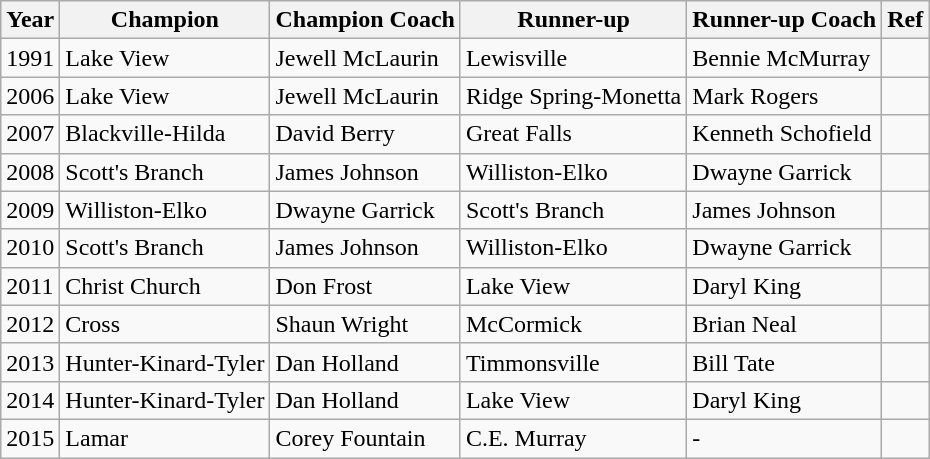<table class="wikitable sortable">
<tr>
<th scope="col">Year</th>
<th scope="col">Champion</th>
<th scope="col">Champion Coach</th>
<th scope="col">Runner-up</th>
<th scope="col">Runner-up Coach</th>
<th scope="col">Ref</th>
</tr>
<tr>
<td>1991</td>
<td>Lake View</td>
<td>Jewell McLaurin</td>
<td>Lewisville</td>
<td>Bennie McMurray</td>
</tr>
<tr>
<td>2006</td>
<td>Lake View</td>
<td>Jewell McLaurin</td>
<td>Ridge Spring-Monetta</td>
<td>Mark Rogers</td>
<td></td>
</tr>
<tr>
<td>2007</td>
<td>Blackville-Hilda</td>
<td>David Berry</td>
<td>Great Falls</td>
<td>Kenneth Schofield</td>
<td></td>
</tr>
<tr>
<td>2008</td>
<td>Scott's Branch</td>
<td>James Johnson</td>
<td>Williston-Elko</td>
<td>Dwayne Garrick</td>
<td></td>
</tr>
<tr>
<td>2009</td>
<td>Williston-Elko</td>
<td>Dwayne Garrick</td>
<td>Scott's Branch</td>
<td>James Johnson</td>
</tr>
<tr>
<td>2010</td>
<td>Scott's Branch</td>
<td>James Johnson</td>
<td>Williston-Elko</td>
<td>Dwayne Garrick</td>
<td></td>
</tr>
<tr>
<td>2011</td>
<td>Christ Church</td>
<td>Don Frost</td>
<td>Lake View</td>
<td>Daryl King</td>
<td></td>
</tr>
<tr>
<td>2012</td>
<td>Cross</td>
<td>Shaun Wright</td>
<td>McCormick</td>
<td>Brian Neal</td>
<td></td>
</tr>
<tr>
<td>2013</td>
<td>Hunter-Kinard-Tyler</td>
<td>Dan Holland</td>
<td>Timmonsville</td>
<td>Bill Tate</td>
<td></td>
</tr>
<tr>
<td>2014</td>
<td>Hunter-Kinard-Tyler</td>
<td>Dan Holland</td>
<td>Lake View</td>
<td>Daryl King</td>
<td></td>
</tr>
<tr>
<td>2015</td>
<td>Lamar</td>
<td>Corey Fountain</td>
<td>C.E. Murray</td>
<td>-</td>
<td></td>
</tr>
</table>
